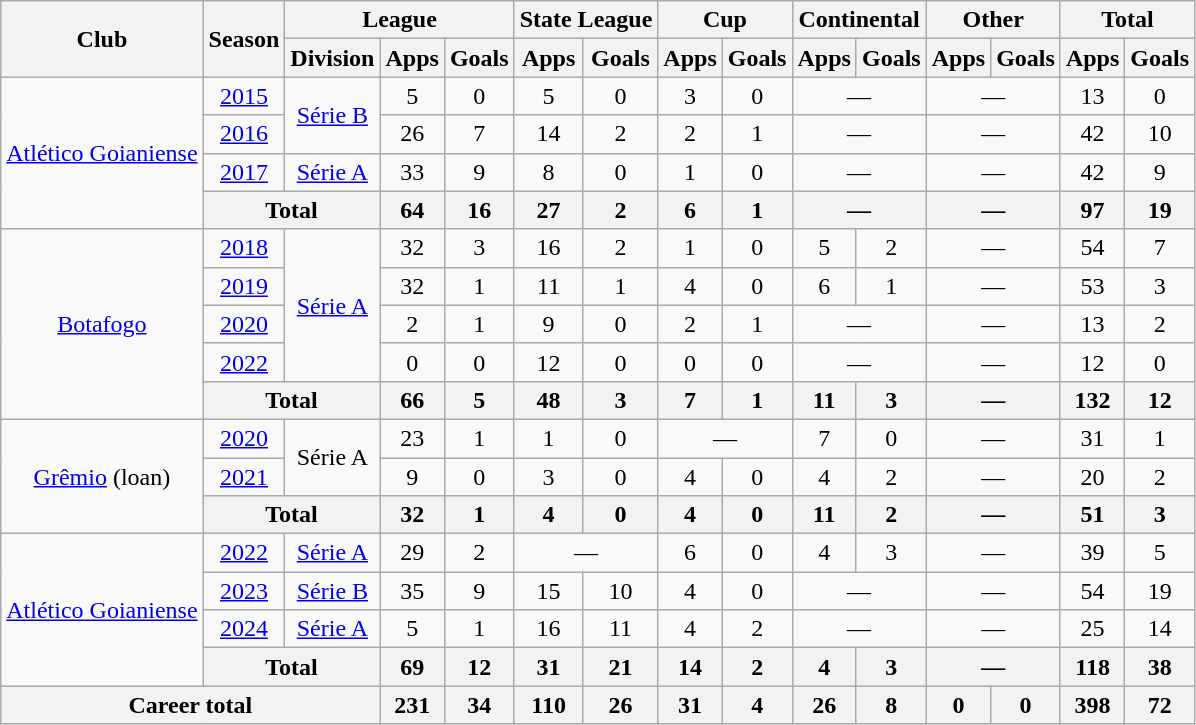<table class="wikitable" style="text-align: center;">
<tr>
<th rowspan="2">Club</th>
<th rowspan="2">Season</th>
<th colspan="3">League</th>
<th colspan="2">State League</th>
<th colspan="2">Cup</th>
<th colspan="2">Continental</th>
<th colspan="2">Other</th>
<th colspan="2">Total</th>
</tr>
<tr>
<th>Division</th>
<th>Apps</th>
<th>Goals</th>
<th>Apps</th>
<th>Goals</th>
<th>Apps</th>
<th>Goals</th>
<th>Apps</th>
<th>Goals</th>
<th>Apps</th>
<th>Goals</th>
<th>Apps</th>
<th>Goals</th>
</tr>
<tr>
<td rowspan="4"><a href='#'>Atlético Goianiense</a></td>
<td><a href='#'>2015</a></td>
<td rowspan="2"><a href='#'>Série B</a></td>
<td>5</td>
<td>0</td>
<td>5</td>
<td>0</td>
<td>3</td>
<td>0</td>
<td colspan="2">—</td>
<td colspan="2">—</td>
<td>13</td>
<td>0</td>
</tr>
<tr>
<td><a href='#'>2016</a></td>
<td>26</td>
<td>7</td>
<td>14</td>
<td>2</td>
<td>2</td>
<td>1</td>
<td colspan="2">—</td>
<td colspan="2">—</td>
<td>42</td>
<td>10</td>
</tr>
<tr>
<td><a href='#'>2017</a></td>
<td rowspan="1"><a href='#'>Série A</a></td>
<td>33</td>
<td>9</td>
<td>8</td>
<td>0</td>
<td>1</td>
<td>0</td>
<td colspan="2">—</td>
<td colspan="2">—</td>
<td>42</td>
<td>9</td>
</tr>
<tr>
<th colspan="2">Total</th>
<th>64</th>
<th>16</th>
<th>27</th>
<th>2</th>
<th>6</th>
<th>1</th>
<th colspan="2">—</th>
<th colspan="2">—</th>
<th>97</th>
<th>19</th>
</tr>
<tr>
<td rowspan="5"><a href='#'>Botafogo</a></td>
<td><a href='#'>2018</a></td>
<td rowspan="4"><a href='#'>Série A</a></td>
<td>32</td>
<td>3</td>
<td>16</td>
<td>2</td>
<td>1</td>
<td>0</td>
<td>5</td>
<td>2</td>
<td colspan="2">—</td>
<td>54</td>
<td>7</td>
</tr>
<tr>
<td><a href='#'>2019</a></td>
<td>32</td>
<td>1</td>
<td>11</td>
<td>1</td>
<td>4</td>
<td>0</td>
<td>6</td>
<td>1</td>
<td colspan="2">—</td>
<td>53</td>
<td>3</td>
</tr>
<tr>
<td><a href='#'>2020</a></td>
<td>2</td>
<td>1</td>
<td>9</td>
<td>0</td>
<td>2</td>
<td>1</td>
<td colspan="2">—</td>
<td colspan="2">—</td>
<td>13</td>
<td>2</td>
</tr>
<tr>
<td><a href='#'>2022</a></td>
<td>0</td>
<td>0</td>
<td>12</td>
<td>0</td>
<td>0</td>
<td>0</td>
<td colspan="2">—</td>
<td colspan="2">—</td>
<td>12</td>
<td>0</td>
</tr>
<tr>
<th colspan="2">Total</th>
<th>66</th>
<th>5</th>
<th>48</th>
<th>3</th>
<th>7</th>
<th>1</th>
<th>11</th>
<th>3</th>
<th colspan="2">—</th>
<th>132</th>
<th>12</th>
</tr>
<tr>
<td rowspan="3"><a href='#'>Grêmio</a> (loan)</td>
<td><a href='#'>2020</a></td>
<td rowspan="2">Série A</td>
<td>23</td>
<td>1</td>
<td>1</td>
<td>0</td>
<td colspan="2">—</td>
<td>7</td>
<td>0</td>
<td colspan="2">—</td>
<td>31</td>
<td>1</td>
</tr>
<tr>
<td><a href='#'>2021</a></td>
<td>9</td>
<td>0</td>
<td>3</td>
<td>0</td>
<td>4</td>
<td>0</td>
<td>4</td>
<td>2</td>
<td colspan="2">—</td>
<td>20</td>
<td>2</td>
</tr>
<tr>
<th colspan="2">Total</th>
<th>32</th>
<th>1</th>
<th>4</th>
<th>0</th>
<th>4</th>
<th>0</th>
<th>11</th>
<th>2</th>
<th colspan="2">—</th>
<th>51</th>
<th>3</th>
</tr>
<tr>
<td rowspan="4"><a href='#'>Atlético Goianiense</a></td>
<td><a href='#'>2022</a></td>
<td><a href='#'>Série A</a></td>
<td>29</td>
<td>2</td>
<td colspan="2">—</td>
<td>6</td>
<td>0</td>
<td>4</td>
<td>3</td>
<td colspan="2">—</td>
<td>39</td>
<td>5</td>
</tr>
<tr>
<td><a href='#'>2023</a></td>
<td><a href='#'>Série B</a></td>
<td>35</td>
<td>9</td>
<td>15</td>
<td>10</td>
<td>4</td>
<td>0</td>
<td colspan="2">—</td>
<td colspan="2">—</td>
<td>54</td>
<td>19</td>
</tr>
<tr>
<td><a href='#'>2024</a></td>
<td><a href='#'>Série A</a></td>
<td>5</td>
<td>1</td>
<td>16</td>
<td>11</td>
<td>4</td>
<td>2</td>
<td colspan="2">—</td>
<td colspan="2">—</td>
<td>25</td>
<td>14</td>
</tr>
<tr>
<th colspan="2">Total</th>
<th>69</th>
<th>12</th>
<th>31</th>
<th>21</th>
<th>14</th>
<th>2</th>
<th>4</th>
<th>3</th>
<th colspan="2">—</th>
<th>118</th>
<th>38</th>
</tr>
<tr>
<th colspan="3">Career total</th>
<th>231</th>
<th>34</th>
<th>110</th>
<th>26</th>
<th>31</th>
<th>4</th>
<th>26</th>
<th>8</th>
<th>0</th>
<th>0</th>
<th>398</th>
<th>72</th>
</tr>
</table>
